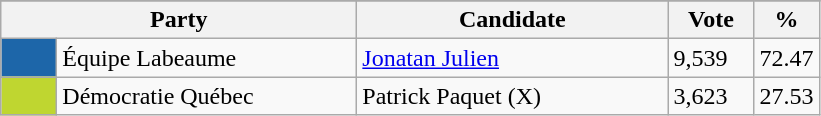<table class="wikitable">
<tr>
</tr>
<tr>
<th bgcolor="#DDDDFF" width="230px" colspan="2">Party</th>
<th bgcolor="#DDDDFF" width="200px">Candidate</th>
<th bgcolor="#DDDDFF" width="50px">Vote</th>
<th bgcolor="#DDDDFF" width="30px">%</th>
</tr>
<tr>
<td bgcolor=#1D66A9 width="30px"> </td>
<td>Équipe Labeaume</td>
<td><a href='#'>Jonatan Julien</a></td>
<td>9,539</td>
<td>72.47</td>
</tr>
<tr>
<td bgcolor=#BFD630 width="30px"> </td>
<td>Démocratie Québec</td>
<td>Patrick Paquet (X)</td>
<td>3,623</td>
<td>27.53</td>
</tr>
</table>
